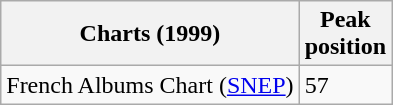<table class="wikitable">
<tr>
<th>Charts (1999)</th>
<th>Peak<br>position</th>
</tr>
<tr>
<td>French Albums Chart (<a href='#'>SNEP</a>)</td>
<td>57</td>
</tr>
</table>
